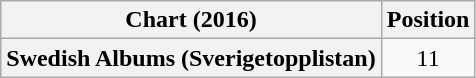<table class="wikitable plainrowheaders" style="text-align:center">
<tr>
<th scope="col">Chart (2016)</th>
<th scope="col">Position</th>
</tr>
<tr>
<th scope="row">Swedish Albums (Sverigetopplistan)</th>
<td>11</td>
</tr>
</table>
